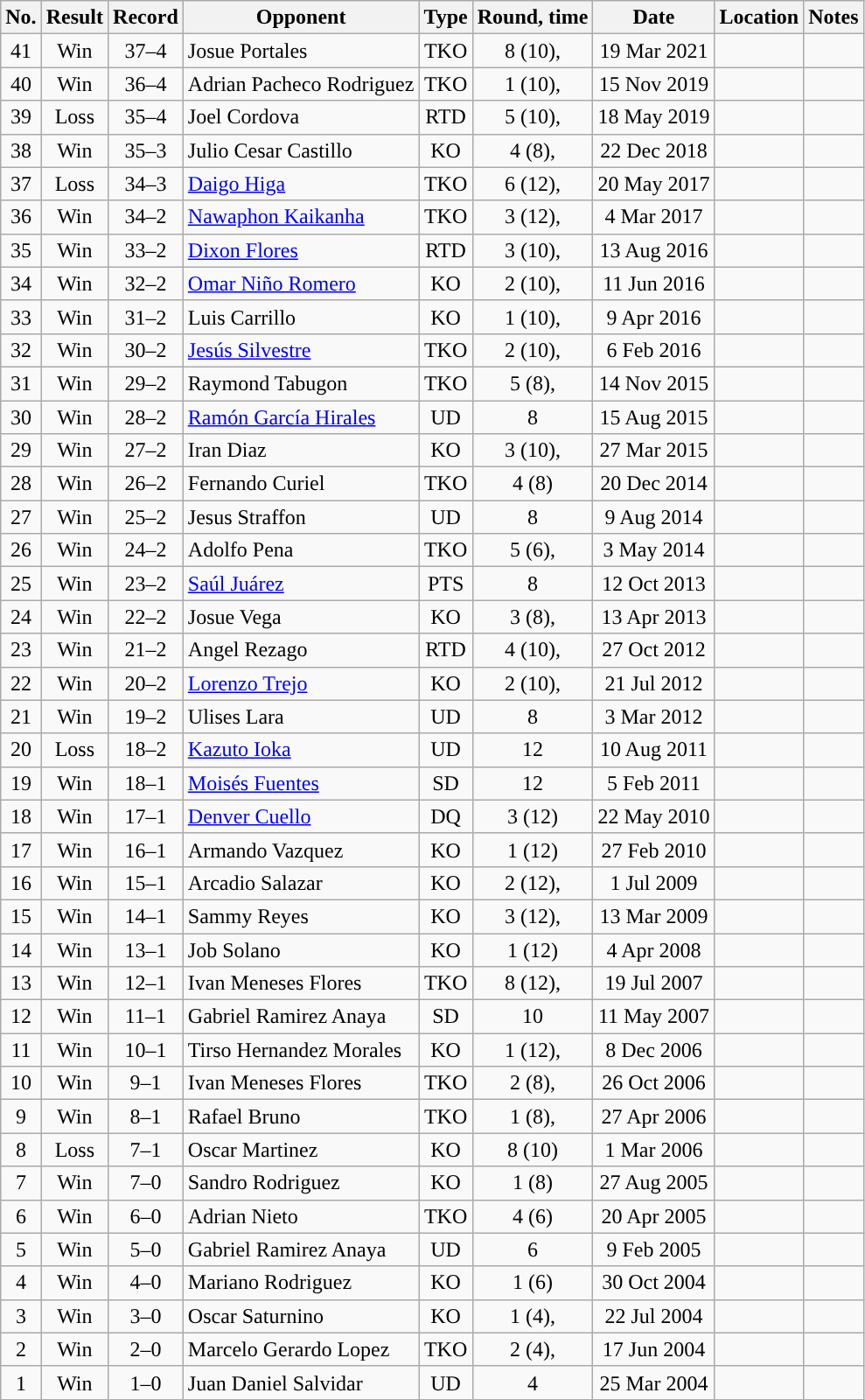<table class="wikitable" style="text-align:center">
<tr>
<th>No.</th>
<th>Result</th>
<th>Record</th>
<th>Opponent</th>
<th>Type</th>
<th>Round, time</th>
<th>Date</th>
<th>Location</th>
<th>Notes</th>
</tr>
<tr>
<td>41</td>
<td>Win</td>
<td>37–4</td>
<td align=left>Josue Portales</td>
<td>TKO</td>
<td>8 (10), </td>
<td>19 Mar 2021</td>
<td align=left></td>
<td align=left></td>
</tr>
<tr>
<td>40</td>
<td>Win</td>
<td>36–4</td>
<td align=left>Adrian Pacheco Rodriguez</td>
<td>TKO</td>
<td>1 (10), </td>
<td>15 Nov 2019</td>
<td align=left></td>
<td align=left></td>
</tr>
<tr>
<td>39</td>
<td>Loss</td>
<td>35–4</td>
<td align=left>Joel Cordova</td>
<td>RTD</td>
<td>5 (10), </td>
<td>18 May 2019</td>
<td align=left></td>
<td align=left></td>
</tr>
<tr>
<td>38</td>
<td>Win</td>
<td>35–3</td>
<td align=left>Julio Cesar Castillo</td>
<td>KO</td>
<td>4 (8), </td>
<td>22 Dec 2018</td>
<td align=left></td>
<td align=left></td>
</tr>
<tr>
<td>37</td>
<td>Loss</td>
<td>34–3</td>
<td align=left><a href='#'>Daigo Higa</a></td>
<td>TKO</td>
<td>6 (12), </td>
<td>20 May 2017</td>
<td align=left></td>
<td align=left></td>
</tr>
<tr>
<td>36</td>
<td>Win</td>
<td>34–2</td>
<td align=left><a href='#'>Nawaphon Kaikanha</a></td>
<td>TKO</td>
<td>3 (12), </td>
<td>4 Mar 2017</td>
<td align=left></td>
<td align=left></td>
</tr>
<tr>
<td>35</td>
<td>Win</td>
<td>33–2</td>
<td align=left><a href='#'>Dixon Flores</a></td>
<td>RTD</td>
<td>3 (10), </td>
<td>13 Aug 2016</td>
<td align=left></td>
<td align=left></td>
</tr>
<tr>
<td>34</td>
<td>Win</td>
<td>32–2</td>
<td align=left><a href='#'>Omar Niño Romero</a></td>
<td>KO</td>
<td>2 (10), </td>
<td>11 Jun 2016</td>
<td align=left></td>
<td align=left></td>
</tr>
<tr>
<td>33</td>
<td>Win</td>
<td>31–2</td>
<td align=left>Luis Carrillo</td>
<td>KO</td>
<td>1 (10), </td>
<td>9 Apr 2016</td>
<td align=left></td>
<td align=left></td>
</tr>
<tr>
<td>32</td>
<td>Win</td>
<td>30–2</td>
<td align=left><a href='#'>Jesús Silvestre</a></td>
<td>TKO</td>
<td>2 (10), </td>
<td>6 Feb 2016</td>
<td align=left></td>
<td align=left></td>
</tr>
<tr>
<td>31</td>
<td>Win</td>
<td>29–2</td>
<td align=left>Raymond Tabugon</td>
<td>TKO</td>
<td>5 (8), </td>
<td>14 Nov 2015</td>
<td align=left></td>
<td align=left></td>
</tr>
<tr>
<td>30</td>
<td>Win</td>
<td>28–2</td>
<td align=left><a href='#'>Ramón García Hirales</a></td>
<td>UD</td>
<td>8</td>
<td>15 Aug 2015</td>
<td align=left></td>
<td align=left></td>
</tr>
<tr>
<td>29</td>
<td>Win</td>
<td>27–2</td>
<td align=left>Iran Diaz</td>
<td>KO</td>
<td>3 (10), </td>
<td>27 Mar 2015</td>
<td align=left></td>
<td align=left></td>
</tr>
<tr>
<td>28</td>
<td>Win</td>
<td>26–2</td>
<td align=left>Fernando Curiel</td>
<td>TKO</td>
<td>4 (8)</td>
<td>20 Dec 2014</td>
<td align=left></td>
<td align=left></td>
</tr>
<tr>
<td>27</td>
<td>Win</td>
<td>25–2</td>
<td align=left>Jesus Straffon</td>
<td>UD</td>
<td>8</td>
<td>9 Aug 2014</td>
<td align=left></td>
<td align=left></td>
</tr>
<tr>
<td>26</td>
<td>Win</td>
<td>24–2</td>
<td align=left>Adolfo Pena</td>
<td>TKO</td>
<td>5 (6), </td>
<td>3 May 2014</td>
<td align=left></td>
<td align=left></td>
</tr>
<tr>
<td>25</td>
<td>Win</td>
<td>23–2</td>
<td align=left><a href='#'>Saúl Juárez</a></td>
<td>PTS</td>
<td>8</td>
<td>12 Oct 2013</td>
<td align=left></td>
<td align=left></td>
</tr>
<tr>
<td>24</td>
<td>Win</td>
<td>22–2</td>
<td align=left>Josue Vega</td>
<td>KO</td>
<td>3 (8), </td>
<td>13 Apr 2013</td>
<td align=left></td>
<td align=left></td>
</tr>
<tr>
<td>23</td>
<td>Win</td>
<td>21–2</td>
<td align=left>Angel Rezago</td>
<td>RTD</td>
<td>4 (10), </td>
<td>27 Oct 2012</td>
<td align=left></td>
<td align=left></td>
</tr>
<tr>
<td>22</td>
<td>Win</td>
<td>20–2</td>
<td align=left><a href='#'>Lorenzo Trejo</a></td>
<td>KO</td>
<td>2 (10), </td>
<td>21 Jul 2012</td>
<td align=left></td>
<td align=left></td>
</tr>
<tr>
<td>21</td>
<td>Win</td>
<td>19–2</td>
<td align=left>Ulises Lara</td>
<td>UD</td>
<td>8</td>
<td>3 Mar 2012</td>
<td align=left></td>
<td align=left></td>
</tr>
<tr>
<td>20</td>
<td>Loss</td>
<td>18–2</td>
<td align=left><a href='#'>Kazuto Ioka</a></td>
<td>UD</td>
<td>12</td>
<td>10 Aug 2011</td>
<td align=left></td>
<td align=left></td>
</tr>
<tr>
<td>19</td>
<td>Win</td>
<td>18–1</td>
<td align=left><a href='#'>Moisés Fuentes</a></td>
<td>SD</td>
<td>12</td>
<td>5 Feb 2011</td>
<td align=left></td>
<td align=left></td>
</tr>
<tr>
<td>18</td>
<td>Win</td>
<td>17–1</td>
<td align=left><a href='#'>Denver Cuello</a></td>
<td>DQ</td>
<td>3 (12)</td>
<td>22 May 2010</td>
<td align=left></td>
<td align=left></td>
</tr>
<tr>
<td>17</td>
<td>Win</td>
<td>16–1</td>
<td align=left>Armando Vazquez</td>
<td>KO</td>
<td>1 (12)</td>
<td>27 Feb 2010</td>
<td align=left></td>
<td align=left></td>
</tr>
<tr>
<td>16</td>
<td>Win</td>
<td>15–1</td>
<td align=left>Arcadio Salazar</td>
<td>KO</td>
<td>2 (12), </td>
<td>1 Jul 2009</td>
<td align=left></td>
<td align=left></td>
</tr>
<tr>
<td>15</td>
<td>Win</td>
<td>14–1</td>
<td align=left>Sammy Reyes</td>
<td>KO</td>
<td>3 (12), </td>
<td>13 Mar 2009</td>
<td align=left></td>
<td align=left></td>
</tr>
<tr>
<td>14</td>
<td>Win</td>
<td>13–1</td>
<td align=left>Job Solano</td>
<td>KO</td>
<td>1 (12)</td>
<td>4 Apr 2008</td>
<td align=left></td>
<td align=left></td>
</tr>
<tr>
<td>13</td>
<td>Win</td>
<td>12–1</td>
<td align=left>Ivan Meneses Flores</td>
<td>TKO</td>
<td>8 (12), </td>
<td>19 Jul 2007</td>
<td align=left></td>
<td align=left></td>
</tr>
<tr>
<td>12</td>
<td>Win</td>
<td>11–1</td>
<td align=left>Gabriel Ramirez Anaya</td>
<td>SD</td>
<td>10</td>
<td>11 May 2007</td>
<td align=left></td>
<td align=left></td>
</tr>
<tr>
<td>11</td>
<td>Win</td>
<td>10–1</td>
<td align=left>Tirso Hernandez Morales</td>
<td>KO</td>
<td>1 (12), </td>
<td>8 Dec 2006</td>
<td align=left></td>
<td align=left></td>
</tr>
<tr>
<td>10</td>
<td>Win</td>
<td>9–1</td>
<td align=left>Ivan Meneses Flores</td>
<td>TKO</td>
<td>2 (8), </td>
<td>26 Oct 2006</td>
<td align=left></td>
<td align=left></td>
</tr>
<tr>
<td>9</td>
<td>Win</td>
<td>8–1</td>
<td align=left>Rafael Bruno</td>
<td>TKO</td>
<td>1 (8), </td>
<td>27 Apr 2006</td>
<td align=left></td>
<td align=left></td>
</tr>
<tr>
<td>8</td>
<td>Loss</td>
<td>7–1</td>
<td align=left>Oscar Martinez</td>
<td>KO</td>
<td>8 (10)</td>
<td>1 Mar 2006</td>
<td align=left></td>
<td align=left></td>
</tr>
<tr>
<td>7</td>
<td>Win</td>
<td>7–0</td>
<td align=left>Sandro Rodriguez</td>
<td>KO</td>
<td>1 (8)</td>
<td>27 Aug 2005</td>
<td align=left></td>
<td align=left></td>
</tr>
<tr>
<td>6</td>
<td>Win</td>
<td>6–0</td>
<td align=left>Adrian Nieto</td>
<td>TKO</td>
<td>4 (6)</td>
<td>20 Apr 2005</td>
<td align=left></td>
<td align=left></td>
</tr>
<tr>
<td>5</td>
<td>Win</td>
<td>5–0</td>
<td align=left>Gabriel Ramirez Anaya</td>
<td>UD</td>
<td>6</td>
<td>9 Feb 2005</td>
<td align=left></td>
<td align=left></td>
</tr>
<tr>
<td>4</td>
<td>Win</td>
<td>4–0</td>
<td align=left>Mariano Rodriguez</td>
<td>KO</td>
<td>1 (6)</td>
<td>30 Oct 2004</td>
<td align=left></td>
<td align=left></td>
</tr>
<tr>
<td>3</td>
<td>Win</td>
<td>3–0</td>
<td align=left>Oscar Saturnino</td>
<td>KO</td>
<td>1 (4), </td>
<td>22 Jul 2004</td>
<td align=left></td>
<td align=left></td>
</tr>
<tr>
<td>2</td>
<td>Win</td>
<td>2–0</td>
<td align=left>Marcelo Gerardo Lopez</td>
<td>TKO</td>
<td>2 (4), </td>
<td>17 Jun 2004</td>
<td align=left></td>
<td align=left></td>
</tr>
<tr>
<td>1</td>
<td>Win</td>
<td>1–0</td>
<td align=left>Juan Daniel Salvidar</td>
<td>UD</td>
<td>4</td>
<td>25 Mar 2004</td>
<td align=left></td>
<td align=left></td>
</tr>
</table>
